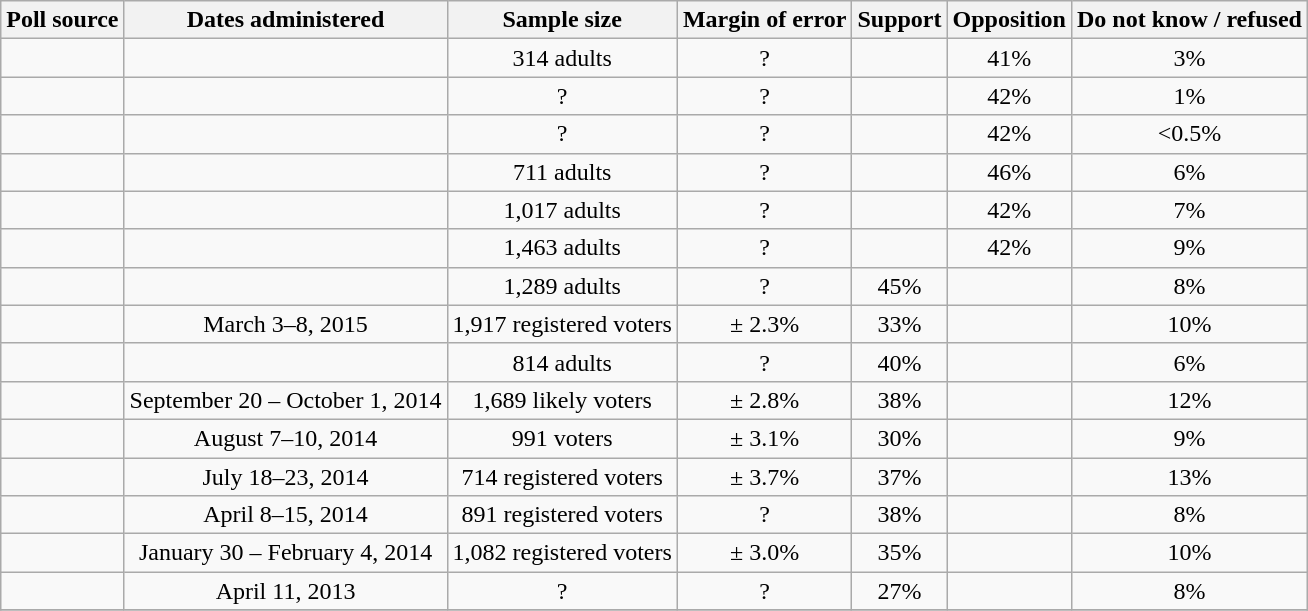<table class="wikitable" style="text-align: center">
<tr>
<th>Poll source</th>
<th>Dates administered</th>
<th>Sample size</th>
<th>Margin of error</th>
<th>Support</th>
<th>Opposition</th>
<th>Do not know / refused</th>
</tr>
<tr>
<td></td>
<td></td>
<td>314 adults</td>
<td>?</td>
<td></td>
<td>41%</td>
<td>3%</td>
</tr>
<tr>
<td></td>
<td></td>
<td>?</td>
<td>?</td>
<td></td>
<td>42%</td>
<td>1%</td>
</tr>
<tr>
<td></td>
<td></td>
<td>?</td>
<td>?</td>
<td></td>
<td>42%</td>
<td><0.5%</td>
</tr>
<tr>
<td></td>
<td></td>
<td>711 adults</td>
<td>?</td>
<td></td>
<td>46%</td>
<td>6%</td>
</tr>
<tr>
<td></td>
<td></td>
<td>1,017 adults</td>
<td>?</td>
<td></td>
<td>42%</td>
<td>7%</td>
</tr>
<tr>
<td></td>
<td></td>
<td>1,463 adults</td>
<td>?</td>
<td></td>
<td>42%</td>
<td>9%</td>
</tr>
<tr>
<td></td>
<td></td>
<td>1,289 adults</td>
<td>?</td>
<td>45%</td>
<td></td>
<td>8%</td>
</tr>
<tr>
<td></td>
<td>March 3–8, 2015</td>
<td>1,917 registered voters</td>
<td>± 2.3%</td>
<td>33%</td>
<td></td>
<td>10%</td>
</tr>
<tr>
<td></td>
<td></td>
<td>814 adults</td>
<td>?</td>
<td>40%</td>
<td></td>
<td>6%</td>
</tr>
<tr>
<td></td>
<td>September 20 – October 1, 2014</td>
<td>1,689 likely voters</td>
<td>± 2.8%</td>
<td>38%</td>
<td></td>
<td>12%</td>
</tr>
<tr>
<td></td>
<td>August 7–10, 2014</td>
<td>991 voters</td>
<td>± 3.1%</td>
<td>30%</td>
<td></td>
<td>9%</td>
</tr>
<tr>
<td></td>
<td>July 18–23, 2014</td>
<td>714 registered voters</td>
<td>± 3.7%</td>
<td>37%</td>
<td></td>
<td>13%</td>
</tr>
<tr>
<td></td>
<td>April 8–15, 2014</td>
<td>891 registered voters</td>
<td>?</td>
<td>38%</td>
<td></td>
<td>8%</td>
</tr>
<tr>
<td></td>
<td>January 30 – February 4, 2014</td>
<td>1,082 registered voters</td>
<td>± 3.0%</td>
<td>35%</td>
<td></td>
<td>10%</td>
</tr>
<tr>
<td></td>
<td>April 11, 2013</td>
<td>?</td>
<td>?</td>
<td>27%</td>
<td></td>
<td>8%</td>
</tr>
<tr>
</tr>
</table>
